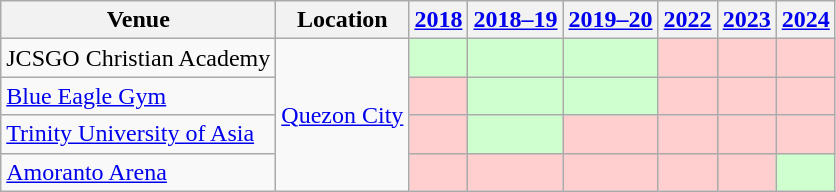<table class="wikitable sortable" style="text-align:center">
<tr>
<th>Venue</th>
<th>Location</th>
<th><a href='#'>2018</a></th>
<th><a href='#'>2018–19</a></th>
<th><a href='#'>2019–20</a></th>
<th><a href='#'>2022</a></th>
<th><a href='#'>2023</a></th>
<th><a href='#'>2024</a></th>
</tr>
<tr>
<td align=left>JCSGO Christian Academy <br> </td>
<td align=left rowspan=4><a href='#'>Quezon City</a></td>
<td bgcolor="CFFFCF"></td>
<td bgcolor="CFFFCF"></td>
<td bgcolor="CFFFCF"></td>
<td bgcolor="FFCFCF"></td>
<td bgcolor="FFCFCF"></td>
<td bgcolor="FFCFCF"></td>
</tr>
<tr>
<td align=left><a href='#'>Blue Eagle Gym</a></td>
<td bgcolor="FFCFCF"></td>
<td bgcolor="CFFFCF"></td>
<td bgcolor="CFFFCF"></td>
<td bgcolor="FFCFCF"></td>
<td bgcolor="FFCFCF"></td>
<td bgcolor="FFCFCF"></td>
</tr>
<tr>
<td align=left><a href='#'>Trinity University of Asia</a> <br> </td>
<td bgcolor="FFCFCF"></td>
<td bgcolor="CFFFCF"></td>
<td bgcolor="FFCFCF"></td>
<td bgcolor="FFCFCF"></td>
<td bgcolor="FFCFCF"></td>
<td bgcolor="FFCFCF"></td>
</tr>
<tr>
<td align=left><a href='#'>Amoranto Arena</a></td>
<td bgcolor="FFCFCF"></td>
<td bgcolor="FFCFCF"></td>
<td bgcolor="FFCFCF"></td>
<td bgcolor="FFCFCF"></td>
<td bgcolor="FFCFCF"></td>
<td bgcolor="CFFFCF"></td>
</tr>
</table>
